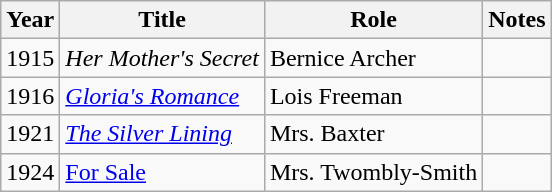<table class="wikitable">
<tr>
<th>Year</th>
<th>Title</th>
<th>Role</th>
<th>Notes</th>
</tr>
<tr>
<td>1915</td>
<td><em>Her Mother's Secret</em></td>
<td>Bernice Archer</td>
<td></td>
</tr>
<tr>
<td>1916</td>
<td><em><a href='#'>Gloria's Romance</a></em></td>
<td>Lois Freeman</td>
<td></td>
</tr>
<tr>
<td>1921</td>
<td><em><a href='#'>The Silver Lining</a></td>
<td>Mrs. Baxter</td>
<td></td>
</tr>
<tr>
<td>1924</td>
<td></em><a href='#'>For Sale</a><em></td>
<td>Mrs. Twombly-Smith</td>
</tr>
</table>
